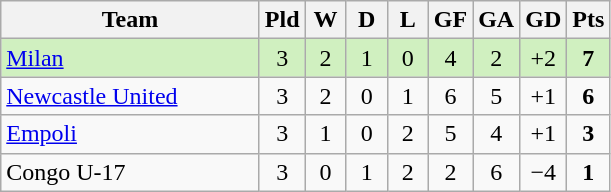<table class=wikitable style="text-align:center">
<tr>
<th width=165>Team</th>
<th width=20>Pld</th>
<th width=20>W</th>
<th width=20>D</th>
<th width=20>L</th>
<th width=20>GF</th>
<th width=20>GA</th>
<th width=20>GD</th>
<th width=20>Pts</th>
</tr>
<tr bgcolor=#d0f0c0>
<td style="text-align:left"> <a href='#'>Milan</a></td>
<td>3</td>
<td>2</td>
<td>1</td>
<td>0</td>
<td>4</td>
<td>2</td>
<td>+2</td>
<td><strong>7</strong></td>
</tr>
<tr>
<td style="text-align:left"> <a href='#'>Newcastle United</a></td>
<td>3</td>
<td>2</td>
<td>0</td>
<td>1</td>
<td>6</td>
<td>5</td>
<td>+1</td>
<td><strong>6</strong></td>
</tr>
<tr>
<td style="text-align:left"> <a href='#'>Empoli</a></td>
<td>3</td>
<td>1</td>
<td>0</td>
<td>2</td>
<td>5</td>
<td>4</td>
<td>+1</td>
<td><strong>3</strong></td>
</tr>
<tr>
<td style="text-align:left"> Congo U-17</td>
<td>3</td>
<td>0</td>
<td>1</td>
<td>2</td>
<td>2</td>
<td>6</td>
<td>−4</td>
<td><strong>1</strong></td>
</tr>
</table>
